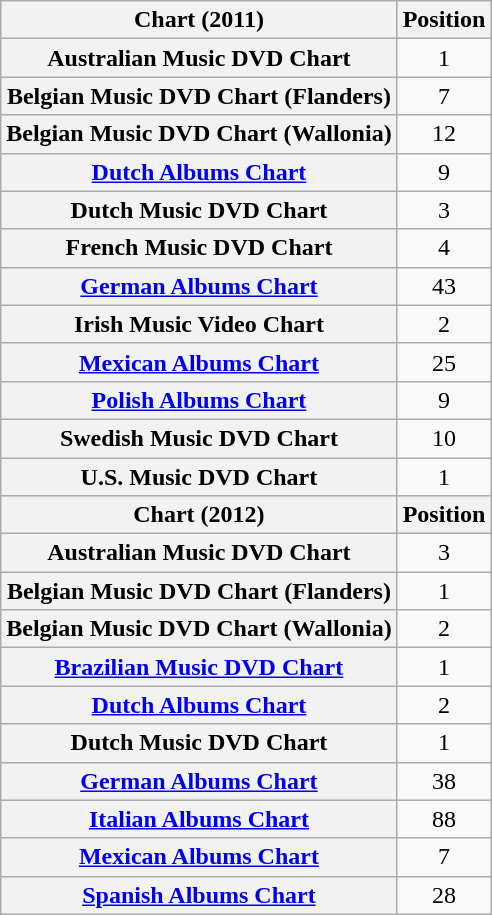<table class="wikitable sortable plainrowheaders">
<tr>
<th scope="col">Chart (2011)</th>
<th scope="col">Position</th>
</tr>
<tr>
<th scope="row">Australian Music DVD Chart</th>
<td style="text-align:center;">1</td>
</tr>
<tr>
<th scope="row">Belgian Music DVD Chart (Flanders)</th>
<td style="text-align:center;">7</td>
</tr>
<tr>
<th scope="row">Belgian Music DVD Chart (Wallonia)</th>
<td style="text-align:center;">12</td>
</tr>
<tr>
<th scope="row"><a href='#'>Dutch Albums Chart</a></th>
<td style="text-align:center;">9</td>
</tr>
<tr>
<th scope="row">Dutch Music DVD Chart</th>
<td style="text-align:center;">3</td>
</tr>
<tr>
<th scope="row">French Music DVD Chart</th>
<td style="text-align:center;">4</td>
</tr>
<tr>
<th scope="row"><a href='#'>German Albums Chart</a></th>
<td style="text-align:center;">43</td>
</tr>
<tr>
<th scope="row">Irish Music Video Chart</th>
<td style="text-align:center;">2</td>
</tr>
<tr>
<th scope="row"><a href='#'>Mexican Albums Chart</a></th>
<td style="text-align: center;">25</td>
</tr>
<tr>
<th scope="row"><a href='#'>Polish Albums Chart</a></th>
<td style="text-align: center;">9</td>
</tr>
<tr>
<th scope="row">Swedish Music DVD Chart</th>
<td style="text-align: center;">10</td>
</tr>
<tr>
<th scope="row">U.S. Music DVD Chart</th>
<td style="text-align:center;">1</td>
</tr>
<tr>
<th scope="col">Chart (2012)</th>
<th scope="col">Position</th>
</tr>
<tr>
<th scope="row">Australian Music DVD Chart</th>
<td style="text-align:center;">3</td>
</tr>
<tr>
<th scope="row">Belgian Music DVD Chart (Flanders)</th>
<td align="center">1</td>
</tr>
<tr>
<th scope="row">Belgian Music DVD Chart (Wallonia)</th>
<td align="center">2</td>
</tr>
<tr>
<th scope="row"><a href='#'>Brazilian Music DVD Chart</a></th>
<td style="text-align:center;">1</td>
</tr>
<tr>
<th scope="row"><a href='#'>Dutch Albums Chart</a></th>
<td align="center">2</td>
</tr>
<tr>
<th scope="row">Dutch Music DVD Chart</th>
<td align="center">1</td>
</tr>
<tr>
<th scope="row"><a href='#'>German Albums Chart</a></th>
<td style="text-align:center;">38</td>
</tr>
<tr>
<th scope="row"><a href='#'>Italian Albums Chart</a></th>
<td style="text-align:center;">88</td>
</tr>
<tr>
<th scope="row"><a href='#'>Mexican Albums Chart</a></th>
<td align="center">7</td>
</tr>
<tr>
<th scope="row"><a href='#'>Spanish Albums Chart</a></th>
<td style="text-align:center;">28</td>
</tr>
</table>
